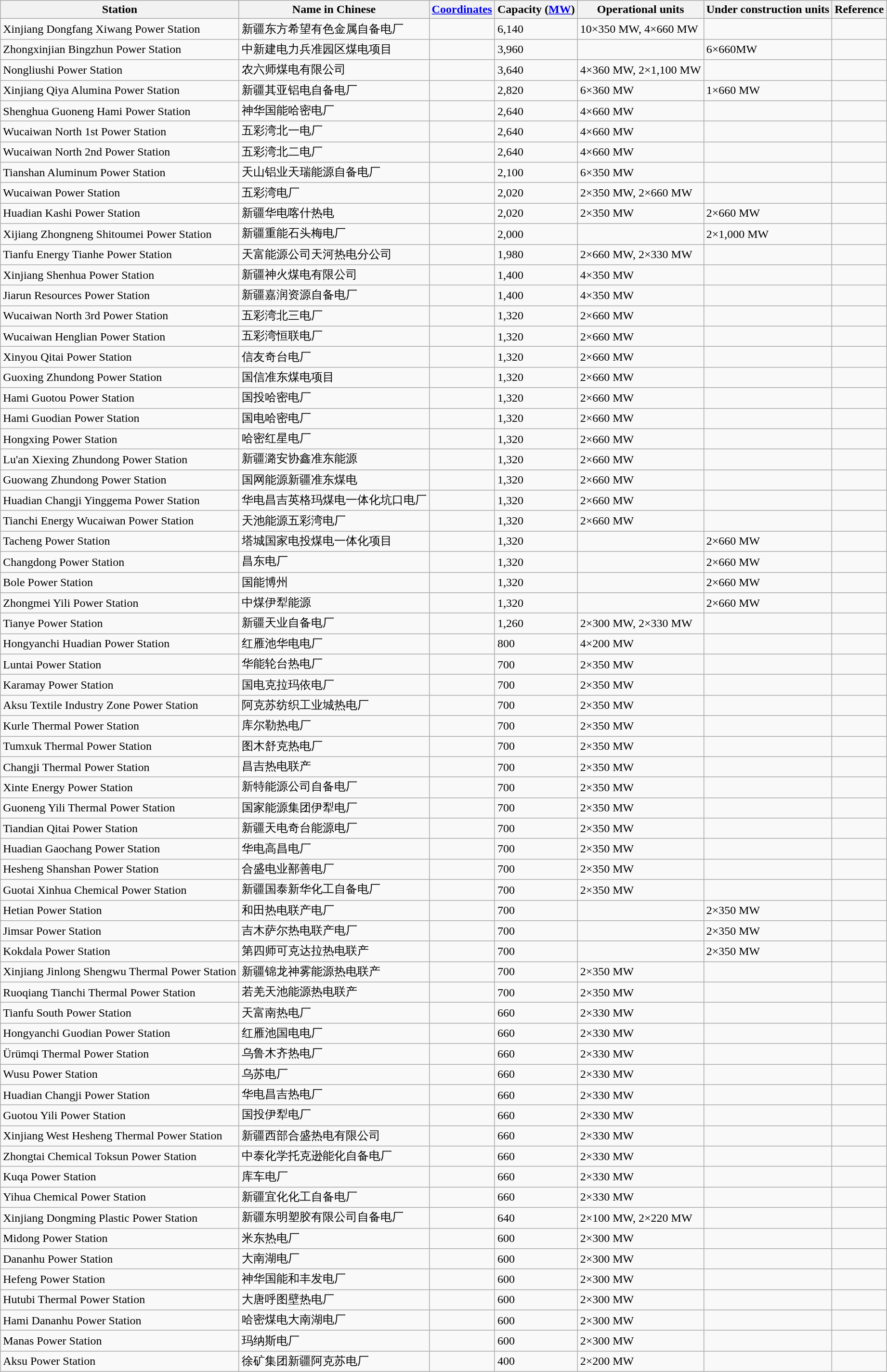<table class="wikitable sortable">
<tr>
<th>Station</th>
<th>Name in Chinese</th>
<th><a href='#'>Coordinates</a></th>
<th>Capacity (<a href='#'>MW</a>)</th>
<th>Operational units</th>
<th>Under construction units</th>
<th>Reference</th>
</tr>
<tr>
<td>Xinjiang  Dongfang Xiwang Power Station</td>
<td>新疆东方希望有色金属自备电厂</td>
<td></td>
<td>6,140</td>
<td>10×350 MW, 4×660 MW</td>
<td></td>
<td></td>
</tr>
<tr>
<td>Zhongxinjian Bingzhun Power Station</td>
<td>中新建电力兵准园区煤电项目</td>
<td></td>
<td>3,960</td>
<td></td>
<td>6×660MW</td>
<td></td>
</tr>
<tr>
<td>Nongliushi Power Station</td>
<td>农六师煤电有限公司</td>
<td></td>
<td>3,640</td>
<td>4×360 MW, 2×1,100 MW</td>
<td></td>
<td></td>
</tr>
<tr>
<td>Xinjiang Qiya Alumina Power Station</td>
<td>新疆其亚铝电自备电厂</td>
<td></td>
<td>2,820</td>
<td>6×360 MW</td>
<td>1×660 MW</td>
<td></td>
</tr>
<tr>
<td>Shenghua Guoneng Hami Power Station</td>
<td>神华国能哈密电厂</td>
<td></td>
<td>2,640</td>
<td>4×660 MW</td>
<td></td>
<td></td>
</tr>
<tr>
<td>Wucaiwan North 1st Power Station</td>
<td>五彩湾北一电厂</td>
<td></td>
<td>2,640</td>
<td>4×660 MW</td>
<td></td>
<td></td>
</tr>
<tr>
<td>Wucaiwan North 2nd Power Station</td>
<td>五彩湾北二电厂</td>
<td></td>
<td>2,640</td>
<td>4×660 MW</td>
<td></td>
<td></td>
</tr>
<tr>
<td>Tianshan Aluminum Power Station</td>
<td>天山铝业天瑞能源自备电厂</td>
<td></td>
<td>2,100</td>
<td>6×350 MW</td>
<td></td>
<td></td>
</tr>
<tr>
<td>Wucaiwan Power Station</td>
<td>五彩湾电厂</td>
<td></td>
<td>2,020</td>
<td>2×350 MW, 2×660 MW</td>
<td></td>
<td></td>
</tr>
<tr>
<td>Huadian Kashi Power Station</td>
<td>新疆华电喀什热电</td>
<td></td>
<td>2,020</td>
<td>2×350 MW</td>
<td>2×660 MW</td>
<td></td>
</tr>
<tr>
<td>Xijiang Zhongneng Shitoumei Power Station</td>
<td>新疆重能石头梅电厂</td>
<td></td>
<td>2,000</td>
<td></td>
<td>2×1,000 MW</td>
<td></td>
</tr>
<tr>
<td>Tianfu Energy Tianhe Power Station</td>
<td>天富能源公司天河热电分公司</td>
<td></td>
<td>1,980</td>
<td>2×660 MW, 2×330 MW</td>
<td></td>
<td></td>
</tr>
<tr>
<td>Xinjiang Shenhua Power Station</td>
<td>新疆神火煤电有限公司</td>
<td></td>
<td>1,400</td>
<td>4×350 MW</td>
<td></td>
<td></td>
</tr>
<tr>
<td>Jiarun Resources Power Station</td>
<td>新疆嘉润资源自备电厂</td>
<td></td>
<td>1,400</td>
<td>4×350 MW</td>
<td></td>
<td></td>
</tr>
<tr>
<td>Wucaiwan North 3rd Power Station</td>
<td>五彩湾北三电厂</td>
<td></td>
<td>1,320</td>
<td>2×660 MW</td>
<td></td>
<td></td>
</tr>
<tr>
<td>Wucaiwan Henglian Power Station</td>
<td>五彩湾恒联电厂</td>
<td></td>
<td>1,320</td>
<td>2×660 MW</td>
<td></td>
<td></td>
</tr>
<tr>
<td>Xinyou Qitai Power Station</td>
<td>信友奇台电厂</td>
<td></td>
<td>1,320</td>
<td>2×660 MW</td>
<td></td>
<td></td>
</tr>
<tr>
<td>Guoxing Zhundong Power Station</td>
<td>国信准东煤电项目</td>
<td></td>
<td>1,320</td>
<td>2×660 MW</td>
<td></td>
<td></td>
</tr>
<tr>
<td>Hami Guotou Power Station</td>
<td>国投哈密电厂</td>
<td></td>
<td>1,320</td>
<td>2×660 MW</td>
<td></td>
<td></td>
</tr>
<tr>
<td>Hami Guodian Power Station</td>
<td>国电哈密电厂</td>
<td></td>
<td>1,320</td>
<td>2×660 MW</td>
<td></td>
<td></td>
</tr>
<tr>
<td>Hongxing Power Station</td>
<td>哈密红星电厂</td>
<td></td>
<td>1,320</td>
<td>2×660 MW</td>
<td></td>
<td></td>
</tr>
<tr>
<td>Lu'an Xiexing Zhundong Power Station</td>
<td>新疆潞安协鑫准东能源</td>
<td></td>
<td>1,320</td>
<td>2×660 MW</td>
<td></td>
<td></td>
</tr>
<tr>
<td>Guowang Zhundong Power Station</td>
<td>国网能源新疆准东煤电</td>
<td></td>
<td>1,320</td>
<td>2×660 MW</td>
<td></td>
<td></td>
</tr>
<tr>
<td>Huadian Changji Yinggema Power Station</td>
<td>华电昌吉英格玛煤电一体化坑口电厂</td>
<td></td>
<td>1,320</td>
<td>2×660 MW</td>
<td></td>
<td></td>
</tr>
<tr>
<td>Tianchi Energy Wucaiwan Power Station</td>
<td>天池能源五彩湾电厂</td>
<td></td>
<td>1,320</td>
<td>2×660 MW</td>
<td></td>
<td></td>
</tr>
<tr>
<td>Tacheng Power Station</td>
<td>塔城国家电投煤电一体化项目</td>
<td></td>
<td>1,320</td>
<td></td>
<td>2×660 MW</td>
<td></td>
</tr>
<tr>
<td>Changdong Power Station</td>
<td>昌东电厂</td>
<td></td>
<td>1,320</td>
<td></td>
<td>2×660 MW</td>
<td></td>
</tr>
<tr>
<td>Bole Power Station</td>
<td>国能博州</td>
<td></td>
<td>1,320</td>
<td></td>
<td>2×660 MW</td>
<td></td>
</tr>
<tr>
<td>Zhongmei Yili Power Station</td>
<td>中煤伊犁能源</td>
<td></td>
<td>1,320</td>
<td></td>
<td>2×660 MW</td>
<td></td>
</tr>
<tr>
<td>Tianye Power Station</td>
<td>新疆天业自备电厂</td>
<td></td>
<td>1,260</td>
<td>2×300 MW, 2×330 MW</td>
<td></td>
<td></td>
</tr>
<tr>
<td>Hongyanchi Huadian Power Station</td>
<td>红雁池华电电厂</td>
<td></td>
<td>800</td>
<td>4×200 MW</td>
<td></td>
<td></td>
</tr>
<tr>
<td>Luntai Power Station</td>
<td>华能轮台热电厂</td>
<td></td>
<td>700</td>
<td>2×350 MW</td>
<td></td>
<td></td>
</tr>
<tr>
<td>Karamay Power Station</td>
<td>国电克拉玛依电厂</td>
<td></td>
<td>700</td>
<td>2×350 MW</td>
<td></td>
<td></td>
</tr>
<tr>
<td>Aksu Textile Industry Zone Power Station</td>
<td>阿克苏纺织工业城热电厂</td>
<td></td>
<td>700</td>
<td>2×350 MW</td>
<td></td>
<td></td>
</tr>
<tr>
<td>Kurle Thermal Power Station</td>
<td>库尔勒热电厂</td>
<td></td>
<td>700</td>
<td>2×350 MW</td>
<td></td>
<td></td>
</tr>
<tr>
<td>Tumxuk Thermal Power Station</td>
<td>图木舒克热电厂</td>
<td></td>
<td>700</td>
<td>2×350 MW</td>
<td></td>
<td></td>
</tr>
<tr>
<td>Changji Thermal Power Station</td>
<td>昌吉热电联产</td>
<td></td>
<td>700</td>
<td>2×350 MW</td>
<td></td>
<td></td>
</tr>
<tr>
<td>Xinte Energy Power Station</td>
<td>新特能源公司自备电厂</td>
<td></td>
<td>700</td>
<td>2×350 MW</td>
<td></td>
<td></td>
</tr>
<tr>
<td>Guoneng Yili Thermal Power Station</td>
<td>国家能源集团伊犁电厂</td>
<td></td>
<td>700</td>
<td>2×350 MW</td>
<td></td>
<td></td>
</tr>
<tr>
<td>Tiandian Qitai Power Station</td>
<td>新疆天电奇台能源电厂</td>
<td></td>
<td>700</td>
<td>2×350 MW</td>
<td></td>
<td></td>
</tr>
<tr>
<td>Huadian Gaochang Power Station</td>
<td>华电高昌电厂</td>
<td></td>
<td>700</td>
<td>2×350 MW</td>
<td></td>
<td></td>
</tr>
<tr>
<td>Hesheng Shanshan Power Station</td>
<td>合盛电业鄯善电厂</td>
<td></td>
<td>700</td>
<td>2×350 MW</td>
<td></td>
<td></td>
</tr>
<tr>
<td>Guotai Xinhua Chemical Power Station</td>
<td>新疆国泰新华化工自备电厂</td>
<td></td>
<td>700</td>
<td>2×350 MW</td>
<td></td>
<td></td>
</tr>
<tr>
<td>Hetian Power Station</td>
<td>和田热电联产电厂</td>
<td></td>
<td>700</td>
<td></td>
<td>2×350 MW</td>
<td></td>
</tr>
<tr>
<td>Jimsar Power Station</td>
<td>吉木萨尔热电联产电厂</td>
<td></td>
<td>700</td>
<td></td>
<td>2×350 MW</td>
<td></td>
</tr>
<tr>
<td>Kokdala Power Station</td>
<td>第四师可克达拉热电联产</td>
<td></td>
<td>700</td>
<td></td>
<td>2×350 MW</td>
<td></td>
</tr>
<tr>
<td>Xinjiang Jinlong Shengwu Thermal Power Station</td>
<td>新疆锦龙神雾能源热电联产</td>
<td></td>
<td>700</td>
<td>2×350 MW</td>
<td></td>
<td></td>
</tr>
<tr>
<td>Ruoqiang Tianchi Thermal Power Station</td>
<td>若羌天池能源热电联产</td>
<td></td>
<td>700</td>
<td>2×350 MW</td>
<td></td>
<td></td>
</tr>
<tr>
<td>Tianfu South Power Station</td>
<td>天富南热电厂</td>
<td></td>
<td>660</td>
<td>2×330 MW</td>
<td></td>
<td></td>
</tr>
<tr>
<td>Hongyanchi Guodian Power Station</td>
<td>红雁池国电电厂</td>
<td></td>
<td>660</td>
<td>2×330 MW</td>
<td></td>
<td></td>
</tr>
<tr>
<td>Ürümqi Thermal Power Station</td>
<td>乌鲁木齐热电厂</td>
<td></td>
<td>660</td>
<td>2×330 MW</td>
<td></td>
<td></td>
</tr>
<tr>
<td>Wusu Power Station</td>
<td>乌苏电厂</td>
<td></td>
<td>660</td>
<td>2×330 MW</td>
<td></td>
<td></td>
</tr>
<tr>
<td>Huadian Changji Power Station</td>
<td>华电昌吉热电厂</td>
<td></td>
<td>660</td>
<td>2×330 MW</td>
<td></td>
<td></td>
</tr>
<tr>
<td>Guotou Yili Power Station</td>
<td>国投伊犁电厂</td>
<td></td>
<td>660</td>
<td>2×330 MW</td>
<td></td>
<td></td>
</tr>
<tr>
<td>Xinjiang West Hesheng Thermal Power Station</td>
<td>新疆西部合盛热电有限公司</td>
<td></td>
<td>660</td>
<td>2×330 MW</td>
<td></td>
<td></td>
</tr>
<tr>
<td>Zhongtai Chemical Toksun Power Station</td>
<td>中泰化学托克逊能化自备电厂</td>
<td></td>
<td>660</td>
<td>2×330 MW</td>
<td></td>
<td></td>
</tr>
<tr>
<td>Kuqa Power Station</td>
<td>库车电厂</td>
<td></td>
<td>660</td>
<td>2×330 MW</td>
<td></td>
<td></td>
</tr>
<tr>
<td>Yihua Chemical Power Station</td>
<td>新疆宜化化工自备电厂</td>
<td></td>
<td>660</td>
<td>2×330 MW</td>
<td></td>
<td></td>
</tr>
<tr>
<td>Xinjiang Dongming Plastic Power Station</td>
<td>新疆东明塑胶有限公司自备电厂</td>
<td></td>
<td>640</td>
<td>2×100 MW, 2×220 MW</td>
<td></td>
<td></td>
</tr>
<tr>
<td>Midong Power Station</td>
<td>米东热电厂</td>
<td></td>
<td>600</td>
<td>2×300 MW</td>
<td></td>
<td></td>
</tr>
<tr>
<td>Dananhu Power Station</td>
<td>大南湖电厂</td>
<td></td>
<td>600</td>
<td>2×300 MW</td>
<td></td>
<td></td>
</tr>
<tr>
<td>Hefeng Power Station</td>
<td>神华国能和丰发电厂</td>
<td></td>
<td>600</td>
<td>2×300 MW</td>
<td></td>
<td></td>
</tr>
<tr>
<td>Hutubi Thermal Power Station</td>
<td>大唐呼图壁热电厂</td>
<td></td>
<td>600</td>
<td>2×300 MW</td>
<td></td>
<td></td>
</tr>
<tr>
<td>Hami Dananhu Power Station</td>
<td>哈密煤电大南湖电厂</td>
<td></td>
<td>600</td>
<td>2×300 MW</td>
<td></td>
<td></td>
</tr>
<tr>
<td>Manas Power Station</td>
<td>玛纳斯电厂</td>
<td></td>
<td>600</td>
<td>2×300 MW</td>
<td></td>
<td></td>
</tr>
<tr>
<td>Aksu Power Station</td>
<td>徐矿集团新疆阿克苏电厂</td>
<td></td>
<td>400</td>
<td>2×200 MW</td>
<td></td>
<td></td>
</tr>
</table>
